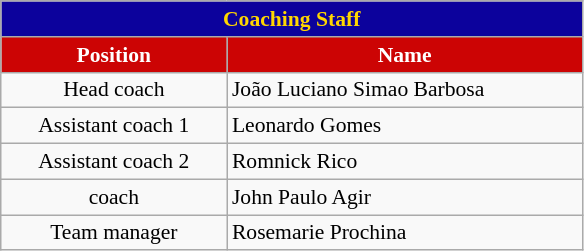<table class="wikitable" style="font-size:90%; text-align:center;">
<tr>
<th colspan="5" style= "background:#0C029C; color:gold; text-align:center"><strong>Coaching Staff</strong></th>
</tr>
<tr>
<th style="width:10em; background:#CC0404; color:white;">Position</th>
<th style="width:16em; background:#CC0404; color:white;">Name</th>
</tr>
<tr>
<td>Head coach</td>
<td align="left"> João Luciano Simao Barbosa</td>
</tr>
<tr>
<td>Assistant coach 1</td>
<td align="left"> Leonardo Gomes</td>
</tr>
<tr>
<td>Assistant coach 2</td>
<td align="left"> Romnick Rico</td>
</tr>
<tr>
<td> coach</td>
<td align="left"> John Paulo Agir</td>
</tr>
<tr>
<td>Team manager</td>
<td align="left"> Rosemarie Prochina</td>
</tr>
</table>
